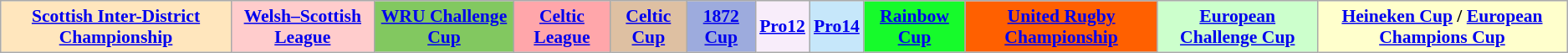<table class="wikitable" style="font-size:90%">
<tr>
<td style="text-align:center; background:#FFE6BD;"><strong><a href='#'>Scottish Inter-District Championship</a></strong></td>
<td style="text-align:center; background:#FCC;"><strong><a href='#'>Welsh–Scottish League</a></strong></td>
<td style="text-align:center; background:#82C860;"><strong><a href='#'>WRU Challenge Cup</a></strong></td>
<td style="text-align:center; background:#FFA6AA;"><strong><a href='#'>Celtic League</a></strong></td>
<td style="text-align:center; background:#DEC0A2;"><strong><a href='#'>Celtic Cup</a></strong></td>
<td style="text-align:center; background:#9DABDD;"><strong><a href='#'>1872 Cup</a></strong></td>
<td style="text-align:center; background:#F8EDFA;"><strong><a href='#'>Pro12</a></strong></td>
<td style="text-align:center; background:#C6E7FA;"><strong><a href='#'>Pro14</a></strong></td>
<td style="text-align:center; background:#16FB2B;"><strong><a href='#'>Rainbow Cup</a></strong></td>
<td style="text-align:center; background:#FF6000;"><strong><a href='#'>United Rugby Championship</a></strong></td>
<td style="text-align:center; background:#ccffcc;"><strong><a href='#'>European Challenge Cup</a></strong></td>
<td style="text-align:center; background:#ffffcc;"><strong><a href='#'>Heineken Cup</a> / <a href='#'>European Champions Cup</a></strong></td>
</tr>
</table>
